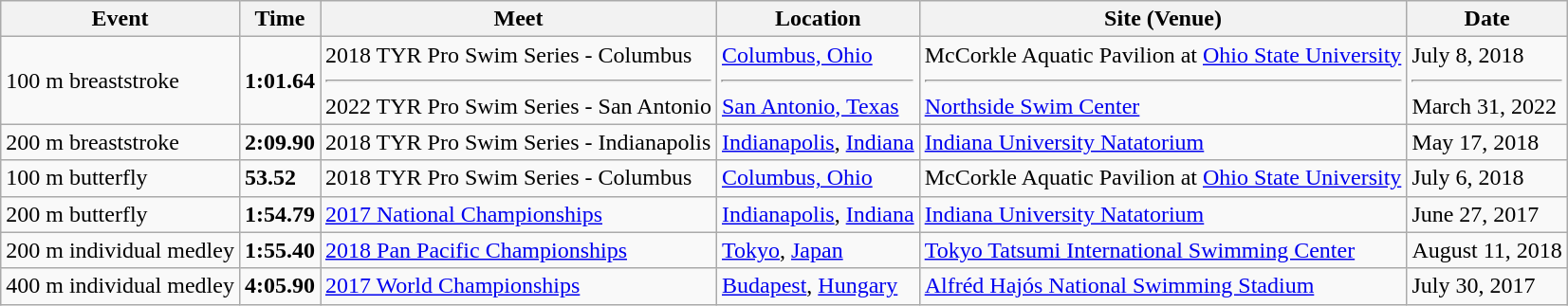<table class="wikitable">
<tr>
<th>Event</th>
<th>Time</th>
<th>Meet</th>
<th>Location</th>
<th>Site (Venue)</th>
<th>Date</th>
</tr>
<tr>
<td>100 m breaststroke</td>
<td><strong>1:01.64</strong></td>
<td>2018 TYR Pro Swim Series - Columbus <hr> 2022 TYR Pro Swim Series - San Antonio</td>
<td><a href='#'>Columbus, Ohio</a> <hr> <a href='#'>San Antonio, Texas</a></td>
<td>McCorkle Aquatic Pavilion at <a href='#'>Ohio State University</a> <hr> <a href='#'>Northside Swim Center</a></td>
<td>July 8, 2018 <hr> March 31, 2022</td>
</tr>
<tr>
<td>200 m breaststroke</td>
<td><strong>2:09.90</strong></td>
<td>2018 TYR Pro Swim Series - Indianapolis</td>
<td><a href='#'>Indianapolis</a>, <a href='#'>Indiana</a></td>
<td><a href='#'>Indiana University Natatorium</a></td>
<td>May 17, 2018</td>
</tr>
<tr>
<td>100 m butterfly</td>
<td><strong>53.52</strong></td>
<td>2018 TYR Pro Swim Series - Columbus</td>
<td><a href='#'>Columbus, Ohio</a></td>
<td>McCorkle Aquatic Pavilion at <a href='#'>Ohio State University</a></td>
<td>July 6, 2018</td>
</tr>
<tr>
<td>200 m butterfly</td>
<td><strong>1:54.79</strong></td>
<td><a href='#'>2017 National Championships</a></td>
<td><a href='#'>Indianapolis</a>, <a href='#'>Indiana</a></td>
<td><a href='#'>Indiana University Natatorium</a></td>
<td>June 27, 2017</td>
</tr>
<tr>
<td>200 m individual medley</td>
<td><strong>1:55.40</strong></td>
<td><a href='#'>2018 Pan Pacific Championships</a></td>
<td><a href='#'>Tokyo</a>, <a href='#'>Japan</a></td>
<td><a href='#'>Tokyo Tatsumi International Swimming Center</a></td>
<td>August 11, 2018</td>
</tr>
<tr>
<td>400 m individual medley</td>
<td><strong>4:05.90</strong></td>
<td><a href='#'>2017 World Championships</a></td>
<td><a href='#'>Budapest</a>, <a href='#'>Hungary</a></td>
<td><a href='#'>Alfréd Hajós National Swimming Stadium</a></td>
<td>July 30, 2017</td>
</tr>
</table>
